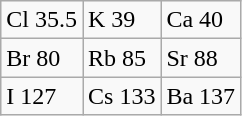<table class="wikitable">
<tr>
<td>Cl 35.5</td>
<td>K 39</td>
<td>Ca 40</td>
</tr>
<tr>
<td>Br 80</td>
<td>Rb 85</td>
<td>Sr 88</td>
</tr>
<tr>
<td>I 127</td>
<td>Cs 133</td>
<td>Ba 137</td>
</tr>
</table>
